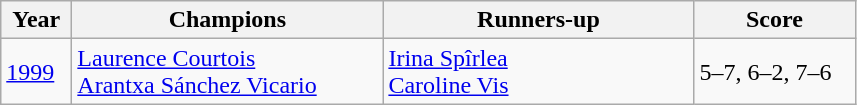<table class="wikitable">
<tr>
<th style="width:40px">Year</th>
<th style="width:200px">Champions</th>
<th style="width:200px">Runners-up</th>
<th style="width:100px" class="unsortable">Score</th>
</tr>
<tr>
<td><a href='#'>1999</a></td>
<td> <a href='#'>Laurence Courtois</a><br> <a href='#'>Arantxa Sánchez Vicario</a></td>
<td> <a href='#'>Irina Spîrlea</a><br> <a href='#'>Caroline Vis</a></td>
<td>5–7, 6–2, 7–6</td>
</tr>
</table>
